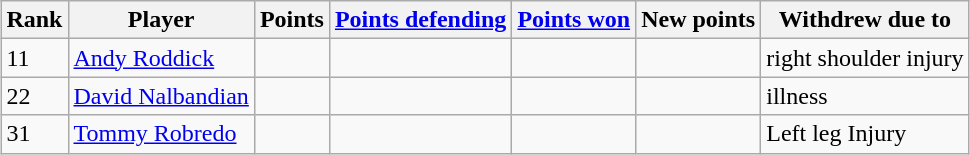<table class="wikitable sortable" style="margin:1em auto;">
<tr>
<th>Rank</th>
<th>Player</th>
<th>Points</th>
<th style="text-align:center;"><a href='#'>Points defending</a></th>
<th><a href='#'>Points won</a></th>
<th>New points</th>
<th>Withdrew due to</th>
</tr>
<tr>
<td>11</td>
<td> <a href='#'>Andy Roddick</a></td>
<td></td>
<td></td>
<td></td>
<td></td>
<td>right shoulder injury</td>
</tr>
<tr>
<td>22</td>
<td> <a href='#'>David Nalbandian</a></td>
<td></td>
<td></td>
<td></td>
<td></td>
<td>illness</td>
</tr>
<tr>
<td>31</td>
<td> <a href='#'>Tommy Robredo</a></td>
<td></td>
<td></td>
<td></td>
<td></td>
<td>Left leg Injury</td>
</tr>
</table>
